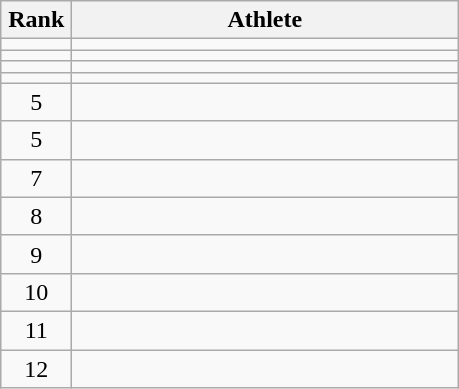<table class="wikitable" style="text-align: center;">
<tr>
<th width=40>Rank</th>
<th width=250>Athlete</th>
</tr>
<tr>
<td></td>
<td align="left"></td>
</tr>
<tr>
<td></td>
<td align="left"></td>
</tr>
<tr>
<td></td>
<td align="left"></td>
</tr>
<tr>
<td></td>
<td align="left"></td>
</tr>
<tr>
<td>5</td>
<td align="left"></td>
</tr>
<tr>
<td>5</td>
<td align="left"></td>
</tr>
<tr>
<td>7</td>
<td align="left"></td>
</tr>
<tr>
<td>8</td>
<td align="left"></td>
</tr>
<tr>
<td>9</td>
<td align="left"></td>
</tr>
<tr>
<td>10</td>
<td align="left"></td>
</tr>
<tr>
<td>11</td>
<td align="left"></td>
</tr>
<tr>
<td>12</td>
<td align="left"></td>
</tr>
</table>
